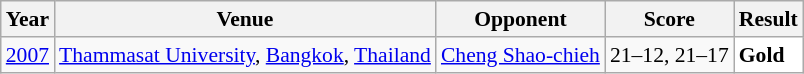<table class="sortable wikitable" style="font-size: 90%">
<tr>
<th>Year</th>
<th>Venue</th>
<th>Opponent</th>
<th>Score</th>
<th>Result</th>
</tr>
<tr>
<td align="center"><a href='#'>2007</a></td>
<td align="left"><a href='#'>Thammasat University</a>, <a href='#'>Bangkok</a>, <a href='#'>Thailand</a></td>
<td align="left"> <a href='#'>Cheng Shao-chieh</a></td>
<td align="left">21–12, 21–17</td>
<td style="text-align:left; background:white"> <strong>Gold</strong></td>
</tr>
</table>
